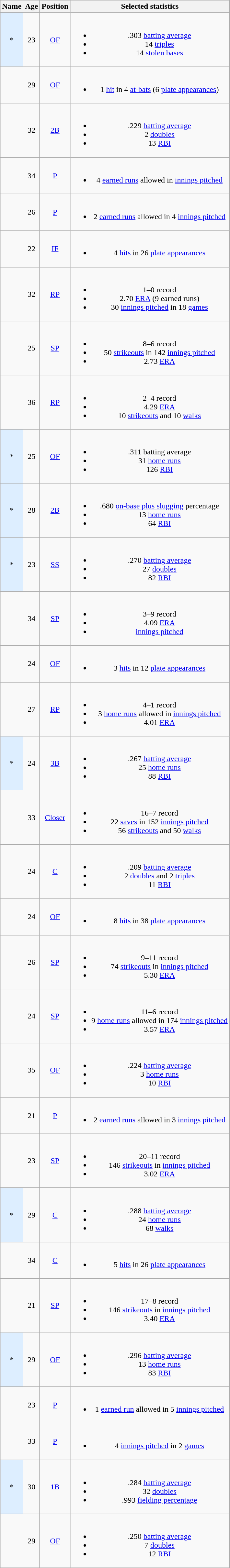<table class="wikitable sortable" style="text-align:center">
<tr>
<th>Name</th>
<th>Age</th>
<th>Position</th>
<th class="unsortable">Selected statistics</th>
</tr>
<tr>
<td bgcolor="#ddeeff">*</td>
<td>23</td>
<td><a href='#'>OF</a></td>
<td><br><ul><li>.303 <a href='#'>batting average</a></li><li>14 <a href='#'>triples</a></li><li>14 <a href='#'>stolen bases</a></li></ul></td>
</tr>
<tr>
<td></td>
<td>29</td>
<td><a href='#'>OF</a></td>
<td><br><ul><li>1 <a href='#'>hit</a> in 4 <a href='#'>at-bats</a> (6 <a href='#'>plate appearances</a>)</li></ul></td>
</tr>
<tr>
<td></td>
<td>32</td>
<td><a href='#'>2B</a></td>
<td><br><ul><li>.229 <a href='#'>batting average</a></li><li>2 <a href='#'>doubles</a></li><li>13 <a href='#'>RBI</a></li></ul></td>
</tr>
<tr>
<td></td>
<td>34</td>
<td><a href='#'>P</a></td>
<td><br><ul><li>4 <a href='#'>earned runs</a> allowed in  <a href='#'>innings pitched</a></li></ul></td>
</tr>
<tr>
<td></td>
<td>26</td>
<td><a href='#'>P</a></td>
<td><br><ul><li>2 <a href='#'>earned runs</a> allowed in 4 <a href='#'>innings pitched</a></li></ul></td>
</tr>
<tr>
<td></td>
<td>22</td>
<td><a href='#'>IF</a></td>
<td><br><ul><li>4 <a href='#'>hits</a> in 26 <a href='#'>plate appearances</a></li></ul></td>
</tr>
<tr>
<td></td>
<td>32</td>
<td><a href='#'>RP</a></td>
<td><br><ul><li>1–0 record</li><li>2.70 <a href='#'>ERA</a> (9 earned runs)</li><li>30 <a href='#'>innings pitched</a> in 18 <a href='#'>games</a></li></ul></td>
</tr>
<tr>
<td></td>
<td>25</td>
<td><a href='#'>SP</a></td>
<td><br><ul><li>8–6 record</li><li>50 <a href='#'>strikeouts</a> in 142 <a href='#'>innings pitched</a></li><li>2.73 <a href='#'>ERA</a></li></ul></td>
</tr>
<tr>
<td></td>
<td>36</td>
<td><a href='#'>RP</a></td>
<td><br><ul><li>2–4 record</li><li>4.29 <a href='#'>ERA</a></li><li>10 <a href='#'>strikeouts</a> and 10 <a href='#'>walks</a></li></ul></td>
</tr>
<tr>
<td bgcolor="#ddeeff">*</td>
<td>25</td>
<td><a href='#'>OF</a></td>
<td><br><ul><li>.311 batting average</li><li>31 <a href='#'>home runs</a></li><li>126 <a href='#'>RBI</a></li></ul></td>
</tr>
<tr>
<td bgcolor="#ddeeff">*</td>
<td>28</td>
<td><a href='#'>2B</a></td>
<td><br><ul><li>.680 <a href='#'>on-base plus slugging</a> percentage</li><li>13 <a href='#'>home runs</a></li><li>64 <a href='#'>RBI</a></li></ul></td>
</tr>
<tr>
<td bgcolor="#ddeeff">*</td>
<td>23</td>
<td><a href='#'>SS</a></td>
<td><br><ul><li>.270 <a href='#'>batting average</a></li><li>27 <a href='#'>doubles</a></li><li>82 <a href='#'>RBI</a></li></ul></td>
</tr>
<tr>
<td></td>
<td>34</td>
<td><a href='#'>SP</a></td>
<td><br><ul><li>3–9 record</li><li>4.09 <a href='#'>ERA</a></li><li> <a href='#'>innings pitched</a></li></ul></td>
</tr>
<tr>
<td></td>
<td>24</td>
<td><a href='#'>OF</a></td>
<td><br><ul><li>3 <a href='#'>hits</a> in 12 <a href='#'>plate appearances</a></li></ul></td>
</tr>
<tr>
<td></td>
<td>27</td>
<td><a href='#'>RP</a></td>
<td><br><ul><li>4–1 record</li><li>3 <a href='#'>home runs</a> allowed in  <a href='#'>innings pitched</a></li><li>4.01 <a href='#'>ERA</a></li></ul></td>
</tr>
<tr>
<td bgcolor="#ddeeff">*</td>
<td>24</td>
<td><a href='#'>3B</a></td>
<td><br><ul><li>.267 <a href='#'>batting average</a></li><li>25 <a href='#'>home runs</a></li><li>88 <a href='#'>RBI</a></li></ul></td>
</tr>
<tr>
<td></td>
<td>33</td>
<td><a href='#'>Closer</a></td>
<td><br><ul><li>16–7 record</li><li>22 <a href='#'>saves</a> in 152 <a href='#'>innings pitched</a></li><li>56 <a href='#'>strikeouts</a> and 50 <a href='#'>walks</a></li></ul></td>
</tr>
<tr>
<td></td>
<td>24</td>
<td><a href='#'>C</a></td>
<td><br><ul><li>.209 <a href='#'>batting average</a></li><li>2 <a href='#'>doubles</a> and 2 <a href='#'>triples</a></li><li>11 <a href='#'>RBI</a></li></ul></td>
</tr>
<tr>
<td></td>
<td>24</td>
<td><a href='#'>OF</a></td>
<td><br><ul><li>8 <a href='#'>hits</a> in 38 <a href='#'>plate appearances</a></li></ul></td>
</tr>
<tr>
<td></td>
<td>26</td>
<td><a href='#'>SP</a></td>
<td><br><ul><li>9–11 record</li><li>74 <a href='#'>strikeouts</a> in  <a href='#'>innings pitched</a></li><li>5.30 <a href='#'>ERA</a></li></ul></td>
</tr>
<tr>
<td></td>
<td>24</td>
<td><a href='#'>SP</a></td>
<td><br><ul><li>11–6 record</li><li>9 <a href='#'>home runs</a> allowed in 174 <a href='#'>innings pitched</a></li><li>3.57 <a href='#'>ERA</a></li></ul></td>
</tr>
<tr>
<td></td>
<td>35</td>
<td><a href='#'>OF</a></td>
<td><br><ul><li>.224 <a href='#'>batting average</a></li><li>3 <a href='#'>home runs</a></li><li>10 <a href='#'>RBI</a></li></ul></td>
</tr>
<tr>
<td></td>
<td>21</td>
<td><a href='#'>P</a></td>
<td><br><ul><li>2 <a href='#'>earned runs</a> allowed in 3 <a href='#'>innings pitched</a></li></ul></td>
</tr>
<tr>
<td></td>
<td>23</td>
<td><a href='#'>SP</a></td>
<td><br><ul><li>20–11 record</li><li>146 <a href='#'>strikeouts</a> in  <a href='#'>innings pitched</a></li><li>3.02 <a href='#'>ERA</a></li></ul></td>
</tr>
<tr>
<td bgcolor="#ddeeff">*</td>
<td>29</td>
<td><a href='#'>C</a></td>
<td><br><ul><li>.288 <a href='#'>batting average</a></li><li>24 <a href='#'>home runs</a></li><li>68 <a href='#'>walks</a></li></ul></td>
</tr>
<tr>
<td></td>
<td>34</td>
<td><a href='#'>C</a></td>
<td><br><ul><li>5 <a href='#'>hits</a> in 26 <a href='#'>plate appearances</a></li></ul></td>
</tr>
<tr>
<td></td>
<td>21</td>
<td><a href='#'>SP</a></td>
<td><br><ul><li>17–8 record</li><li>146 <a href='#'>strikeouts</a> in  <a href='#'>innings pitched</a></li><li>3.40 <a href='#'>ERA</a></li></ul></td>
</tr>
<tr>
<td bgcolor="#ddeeff">*</td>
<td>29</td>
<td><a href='#'>OF</a></td>
<td><br><ul><li>.296 <a href='#'>batting average</a></li><li>13 <a href='#'>home runs</a></li><li>83 <a href='#'>RBI</a></li></ul></td>
</tr>
<tr>
<td></td>
<td>23</td>
<td><a href='#'>P</a></td>
<td><br><ul><li>1 <a href='#'>earned run</a> allowed in 5 <a href='#'>innings pitched</a></li></ul></td>
</tr>
<tr>
<td></td>
<td>33</td>
<td><a href='#'>P</a></td>
<td><br><ul><li>4 <a href='#'>innings pitched</a> in 2 <a href='#'>games</a></li></ul></td>
</tr>
<tr>
<td bgcolor="#ddeeff">*</td>
<td>30</td>
<td><a href='#'>1B</a></td>
<td><br><ul><li>.284 <a href='#'>batting average</a></li><li>32 <a href='#'>doubles</a></li><li>.993 <a href='#'>fielding percentage</a></li></ul></td>
</tr>
<tr>
<td></td>
<td>29</td>
<td><a href='#'>OF</a></td>
<td><br><ul><li>.250 <a href='#'>batting average</a></li><li>7 <a href='#'>doubles</a></li><li>12 <a href='#'>RBI</a></li></ul></td>
</tr>
</table>
